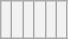<table class="wikitable">
<tr>
<th></th>
<th><br></th>
<th></th>
<th></th>
<th></th>
<th><br></th>
</tr>
</table>
